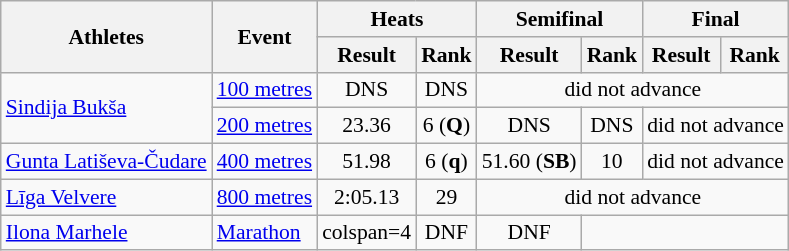<table class="wikitable" border="1" style="font-size:90%">
<tr>
<th rowspan="2">Athletes</th>
<th rowspan="2">Event</th>
<th colspan="2">Heats</th>
<th colspan="2">Semifinal</th>
<th colspan="2">Final</th>
</tr>
<tr>
<th>Result</th>
<th>Rank</th>
<th>Result</th>
<th>Rank</th>
<th>Result</th>
<th>Rank</th>
</tr>
<tr>
<td rowspan=2><a href='#'>Sindija Bukša</a></td>
<td><a href='#'>100 metres</a></td>
<td align=center>DNS</td>
<td align=center>DNS</td>
<td align=center colspan=4>did not advance</td>
</tr>
<tr>
<td><a href='#'>200 metres</a></td>
<td align=center>23.36</td>
<td align=center>6 (<strong>Q</strong>)</td>
<td align=center>DNS</td>
<td align=center>DNS</td>
<td align=center colspan=2>did not advance</td>
</tr>
<tr>
<td><a href='#'>Gunta Latiševa-Čudare</a></td>
<td><a href='#'>400 metres</a></td>
<td align=center>51.98</td>
<td align=center>6 (<strong>q</strong>)</td>
<td align=center>51.60 (<strong>SB</strong>)</td>
<td align=center>10</td>
<td align=center colspan=2>did not advance</td>
</tr>
<tr>
<td><a href='#'>Līga Velvere</a></td>
<td><a href='#'>800 metres</a></td>
<td align=center>2:05.13</td>
<td align=center>29</td>
<td align=center colspan=4>did not advance</td>
</tr>
<tr>
<td><a href='#'>Ilona Marhele</a></td>
<td><a href='#'>Marathon</a></td>
<td>colspan=4</td>
<td align=center>DNF</td>
<td align=center>DNF</td>
</tr>
</table>
